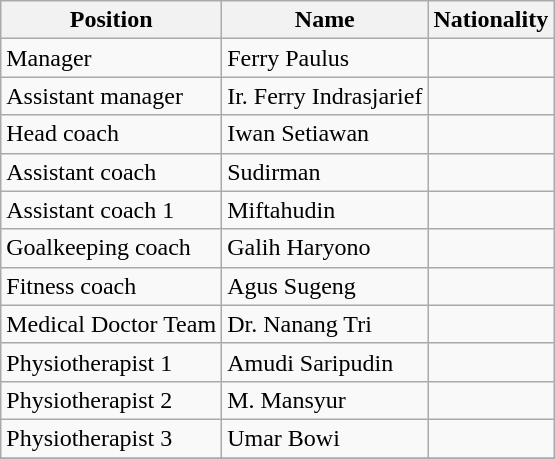<table class="wikitable">
<tr>
<th>Position</th>
<th>Name</th>
<th>Nationality</th>
</tr>
<tr>
<td>Manager</td>
<td>Ferry Paulus</td>
<td></td>
</tr>
<tr>
<td>Assistant manager</td>
<td>Ir. Ferry Indrasjarief</td>
<td></td>
</tr>
<tr>
<td>Head coach</td>
<td>Iwan Setiawan</td>
<td></td>
</tr>
<tr>
<td>Assistant coach</td>
<td>Sudirman</td>
<td></td>
</tr>
<tr>
<td>Assistant coach 1</td>
<td>Miftahudin</td>
<td></td>
</tr>
<tr>
<td>Goalkeeping coach</td>
<td>Galih Haryono</td>
<td></td>
</tr>
<tr>
<td>Fitness coach</td>
<td>Agus Sugeng</td>
<td></td>
</tr>
<tr>
<td>Medical Doctor Team</td>
<td>Dr. Nanang Tri</td>
<td></td>
</tr>
<tr>
<td>Physiotherapist 1</td>
<td>Amudi Saripudin</td>
<td></td>
</tr>
<tr>
<td>Physiotherapist 2</td>
<td>M. Mansyur</td>
<td></td>
</tr>
<tr>
<td>Physiotherapist 3</td>
<td>Umar Bowi</td>
<td></td>
</tr>
<tr>
</tr>
</table>
